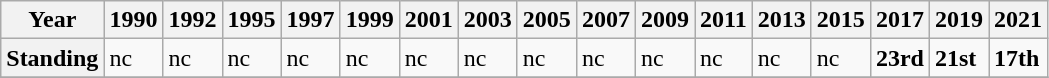<table class="wikitable">
<tr>
<th>Year</th>
<th>1990</th>
<th>1992</th>
<th>1995</th>
<th>1997</th>
<th>1999</th>
<th>2001</th>
<th>2003</th>
<th>2005</th>
<th>2007</th>
<th>2009</th>
<th>2011</th>
<th>2013</th>
<th>2015</th>
<th>2017</th>
<th>2019</th>
<th>2021</th>
</tr>
<tr>
<th>Standing</th>
<td>nc</td>
<td>nc</td>
<td>nc</td>
<td>nc</td>
<td>nc</td>
<td>nc</td>
<td>nc</td>
<td>nc</td>
<td>nc</td>
<td>nc</td>
<td>nc</td>
<td>nc</td>
<td>nc</td>
<td><strong>23rd</strong></td>
<td><strong>21st</strong></td>
<td><strong>17th</strong></td>
</tr>
<tr>
</tr>
</table>
